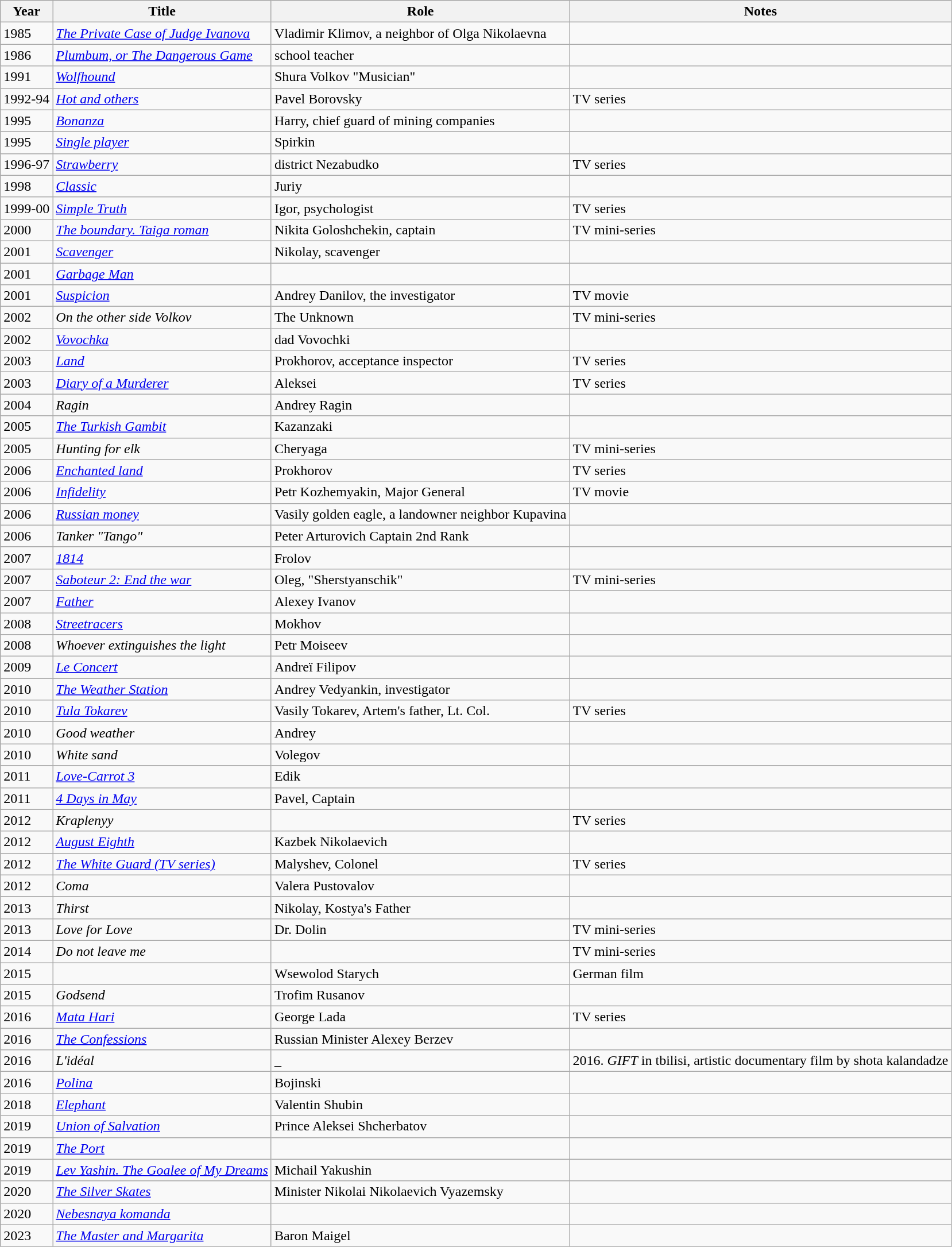<table class="wikitable sortable">
<tr>
<th>Year</th>
<th>Title</th>
<th>Role</th>
<th class="unsortable">Notes</th>
</tr>
<tr>
<td>1985</td>
<td><em><a href='#'>The Private Case of Judge Ivanova</a></em></td>
<td>Vladimir Klimov, a neighbor of Olga Nikolaevna</td>
<td></td>
</tr>
<tr>
<td>1986</td>
<td><em><a href='#'>Plumbum, or The Dangerous Game</a></em></td>
<td>school teacher</td>
<td></td>
</tr>
<tr>
<td>1991</td>
<td><em><a href='#'>Wolfhound</a></em></td>
<td>Shura Volkov "Musician"</td>
<td></td>
</tr>
<tr>
<td>1992-94</td>
<td><em><a href='#'>Hot and others</a></em></td>
<td>Pavel Borovsky</td>
<td>TV series</td>
</tr>
<tr>
<td>1995</td>
<td><em><a href='#'>Bonanza</a></em></td>
<td>Harry, chief guard of mining companies</td>
<td></td>
</tr>
<tr>
<td>1995</td>
<td><em><a href='#'>Single player</a></em></td>
<td>Spirkin</td>
<td></td>
</tr>
<tr>
<td>1996-97</td>
<td><em><a href='#'>Strawberry</a></em></td>
<td>district Nezabudko</td>
<td>TV series</td>
</tr>
<tr>
<td>1998</td>
<td><em><a href='#'>Classic</a></em></td>
<td>Juriy</td>
<td></td>
</tr>
<tr>
<td>1999-00</td>
<td><em><a href='#'>Simple Truth</a></em></td>
<td>Igor, psychologist</td>
<td>TV series</td>
</tr>
<tr>
<td>2000</td>
<td><em><a href='#'>The boundary. Taiga roman</a></em></td>
<td>Nikita Goloshchekin, captain</td>
<td>TV mini-series</td>
</tr>
<tr>
<td>2001</td>
<td><em><a href='#'>Scavenger</a></em></td>
<td>Nikolay, scavenger</td>
<td></td>
</tr>
<tr>
<td>2001</td>
<td><em><a href='#'>Garbage Man</a></em></td>
<td></td>
<td></td>
</tr>
<tr>
<td>2001</td>
<td><em><a href='#'>Suspicion</a></em></td>
<td>Andrey Danilov, the investigator</td>
<td>TV movie</td>
</tr>
<tr>
<td>2002</td>
<td><em>On the other side Volkov</em></td>
<td>The Unknown</td>
<td>TV mini-series</td>
</tr>
<tr>
<td>2002</td>
<td><em><a href='#'>Vovochka</a></em></td>
<td>dad Vovochki</td>
<td></td>
</tr>
<tr>
<td>2003</td>
<td><em><a href='#'>Land</a></em></td>
<td>Prokhorov, acceptance inspector</td>
<td>TV series</td>
</tr>
<tr>
<td>2003</td>
<td><em><a href='#'>Diary of a Murderer</a></em></td>
<td>Aleksei</td>
<td>TV series</td>
</tr>
<tr>
<td>2004</td>
<td><em>Ragin</em></td>
<td>Andrey Ragin</td>
<td></td>
</tr>
<tr>
<td>2005</td>
<td><em><a href='#'>The Turkish Gambit</a></em></td>
<td>Kazanzaki</td>
<td></td>
</tr>
<tr>
<td>2005</td>
<td><em>Hunting for elk</em></td>
<td>Cheryaga</td>
<td>TV mini-series</td>
</tr>
<tr>
<td>2006</td>
<td><em><a href='#'>Enchanted land</a></em></td>
<td>Prokhorov</td>
<td>TV series</td>
</tr>
<tr>
<td>2006</td>
<td><em><a href='#'>Infidelity</a></em></td>
<td>Petr Kozhemyakin, Major General</td>
<td>TV movie</td>
</tr>
<tr>
<td>2006</td>
<td><em><a href='#'>Russian money</a></em></td>
<td>Vasily golden eagle, a landowner neighbor Kupavina</td>
<td></td>
</tr>
<tr>
<td>2006</td>
<td><em>Tanker "Tango"</em></td>
<td>Peter Arturovich Captain 2nd Rank</td>
<td></td>
</tr>
<tr>
<td>2007</td>
<td><em><a href='#'>1814</a></em></td>
<td>Frolov</td>
<td></td>
</tr>
<tr>
<td>2007</td>
<td><em><a href='#'>Saboteur 2: End the war</a></em></td>
<td>Oleg, "Sherstyanschik"</td>
<td>TV mini-series</td>
</tr>
<tr>
<td>2007</td>
<td><em><a href='#'>Father</a></em></td>
<td>Alexey Ivanov</td>
<td></td>
</tr>
<tr>
<td>2008</td>
<td><em><a href='#'>Streetracers</a></em></td>
<td>Mokhov</td>
<td></td>
</tr>
<tr>
<td>2008</td>
<td><em>Whoever extinguishes the light</em></td>
<td>Petr Moiseev</td>
<td></td>
</tr>
<tr>
<td>2009</td>
<td><em><a href='#'>Le Concert</a></em></td>
<td>Andreï Filipov</td>
<td></td>
</tr>
<tr>
<td>2010</td>
<td><em><a href='#'>The Weather Station</a></em></td>
<td>Andrey Vedyankin, investigator</td>
<td></td>
</tr>
<tr>
<td>2010</td>
<td><em><a href='#'>Tula Tokarev</a></em></td>
<td>Vasily Tokarev, Artem's father, Lt. Col.</td>
<td>TV series</td>
</tr>
<tr>
<td>2010</td>
<td><em>Good weather</em></td>
<td>Andrey</td>
<td></td>
</tr>
<tr>
<td>2010</td>
<td><em>White sand</em></td>
<td>Volegov</td>
<td></td>
</tr>
<tr>
<td>2011</td>
<td><em><a href='#'>Love-Carrot 3</a></em></td>
<td>Edik</td>
<td></td>
</tr>
<tr>
<td>2011</td>
<td><em><a href='#'>4 Days in May</a></em></td>
<td>Pavel, Captain</td>
<td></td>
</tr>
<tr>
<td>2012</td>
<td><em>Kraplenyy</em></td>
<td></td>
<td>TV series</td>
</tr>
<tr>
<td>2012</td>
<td><em><a href='#'>August Eighth</a></em></td>
<td>Kazbek Nikolaevich</td>
<td></td>
</tr>
<tr>
<td>2012</td>
<td><em><a href='#'>The White Guard (TV series)</a></em></td>
<td>Malyshev, Colonel</td>
<td>TV series</td>
</tr>
<tr>
<td>2012</td>
<td><em>Coma</em></td>
<td>Valera Pustovalov</td>
<td></td>
</tr>
<tr>
<td>2013</td>
<td><em>Thirst</em></td>
<td>Nikolay, Kostya's Father</td>
<td></td>
</tr>
<tr>
<td>2013</td>
<td><em>Love for Love</em></td>
<td>Dr. Dolin</td>
<td>TV mini-series</td>
</tr>
<tr>
<td>2014</td>
<td><em>Do not leave me</em></td>
<td></td>
<td>TV mini-series</td>
</tr>
<tr>
<td>2015</td>
<td><em></em></td>
<td>Wsewolod Starych</td>
<td>German film</td>
</tr>
<tr>
<td>2015</td>
<td><em>Godsend</em></td>
<td>Trofim Rusanov</td>
<td></td>
</tr>
<tr>
<td>2016</td>
<td><em><a href='#'>Mata Hari</a></em></td>
<td>George Lada</td>
<td>TV series</td>
</tr>
<tr>
<td>2016</td>
<td><em><a href='#'>The Confessions</a></em></td>
<td>Russian Minister Alexey Berzev</td>
<td></td>
</tr>
<tr>
<td>2016</td>
<td><em>L'idéal</em></td>
<td>_</td>
<td>2016. <em>GIFT</em> in tbilisi, artistic documentary film by shota kalandadze</td>
</tr>
<tr>
<td>2016</td>
<td><em><a href='#'>Polina</a></em></td>
<td>Bojinski</td>
<td></td>
</tr>
<tr>
<td>2018</td>
<td><em><a href='#'>Elephant</a></em></td>
<td>Valentin Shubin</td>
<td></td>
</tr>
<tr>
<td>2019</td>
<td><em><a href='#'>Union of Salvation</a></em></td>
<td>Prince Aleksei Shcherbatov</td>
<td></td>
</tr>
<tr>
<td>2019</td>
<td><em><a href='#'>The Port</a></em></td>
<td></td>
<td></td>
</tr>
<tr>
<td>2019</td>
<td><em><a href='#'>Lev Yashin. The Goalee of My Dreams</a></em></td>
<td>Michail Yakushin</td>
<td></td>
</tr>
<tr>
<td>2020</td>
<td><em><a href='#'>The Silver Skates</a></em></td>
<td>Minister Nikolai Nikolaevich Vyazemsky</td>
<td></td>
</tr>
<tr>
<td>2020</td>
<td><em><a href='#'>Nebesnaya komanda</a></em></td>
<td></td>
</tr>
<tr>
<td>2023</td>
<td><em><a href='#'>The Master and Margarita</a></em></td>
<td>Baron Maigel</td>
<td></td>
</tr>
</table>
